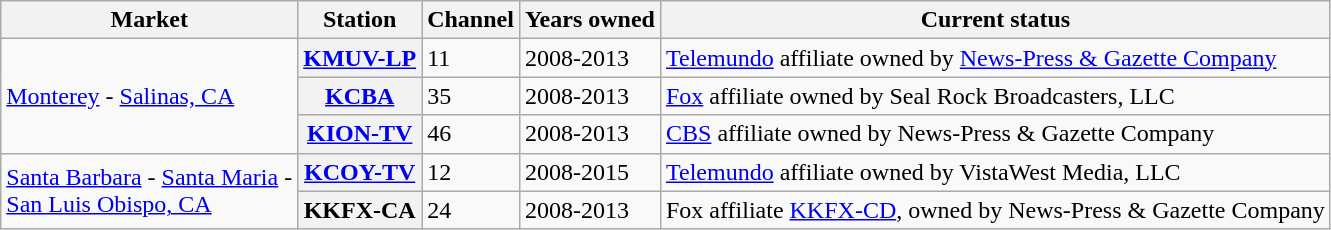<table class="wikitable">
<tr>
<th>Market</th>
<th>Station</th>
<th>Channel</th>
<th>Years owned</th>
<th>Current status</th>
</tr>
<tr>
<td rowspan="3"><a href='#'>Monterey</a> - <a href='#'>Salinas, CA</a></td>
<th><a href='#'>KMUV-LP</a></th>
<td>11</td>
<td>2008-2013</td>
<td><a href='#'>Telemundo</a> affiliate owned by <a href='#'>News-Press & Gazette Company</a></td>
</tr>
<tr>
<th><a href='#'>KCBA</a></th>
<td>35</td>
<td>2008-2013</td>
<td><a href='#'>Fox</a> affiliate owned by Seal Rock Broadcasters, LLC</td>
</tr>
<tr>
<th><a href='#'>KION-TV</a></th>
<td>46</td>
<td>2008-2013</td>
<td><a href='#'>CBS</a> affiliate owned by News-Press & Gazette Company</td>
</tr>
<tr>
<td rowspan="2"><a href='#'>Santa Barbara</a> - <a href='#'>Santa Maria</a> -<br><a href='#'>San Luis Obispo, CA</a></td>
<th><a href='#'>KCOY-TV</a></th>
<td>12</td>
<td>2008-2015</td>
<td><a href='#'>Telemundo</a> affiliate owned by VistaWest Media, LLC</td>
</tr>
<tr>
<th>KKFX-CA</th>
<td>24</td>
<td>2008-2013</td>
<td>Fox affiliate <a href='#'>KKFX-CD</a>, owned by News-Press & Gazette Company</td>
</tr>
</table>
